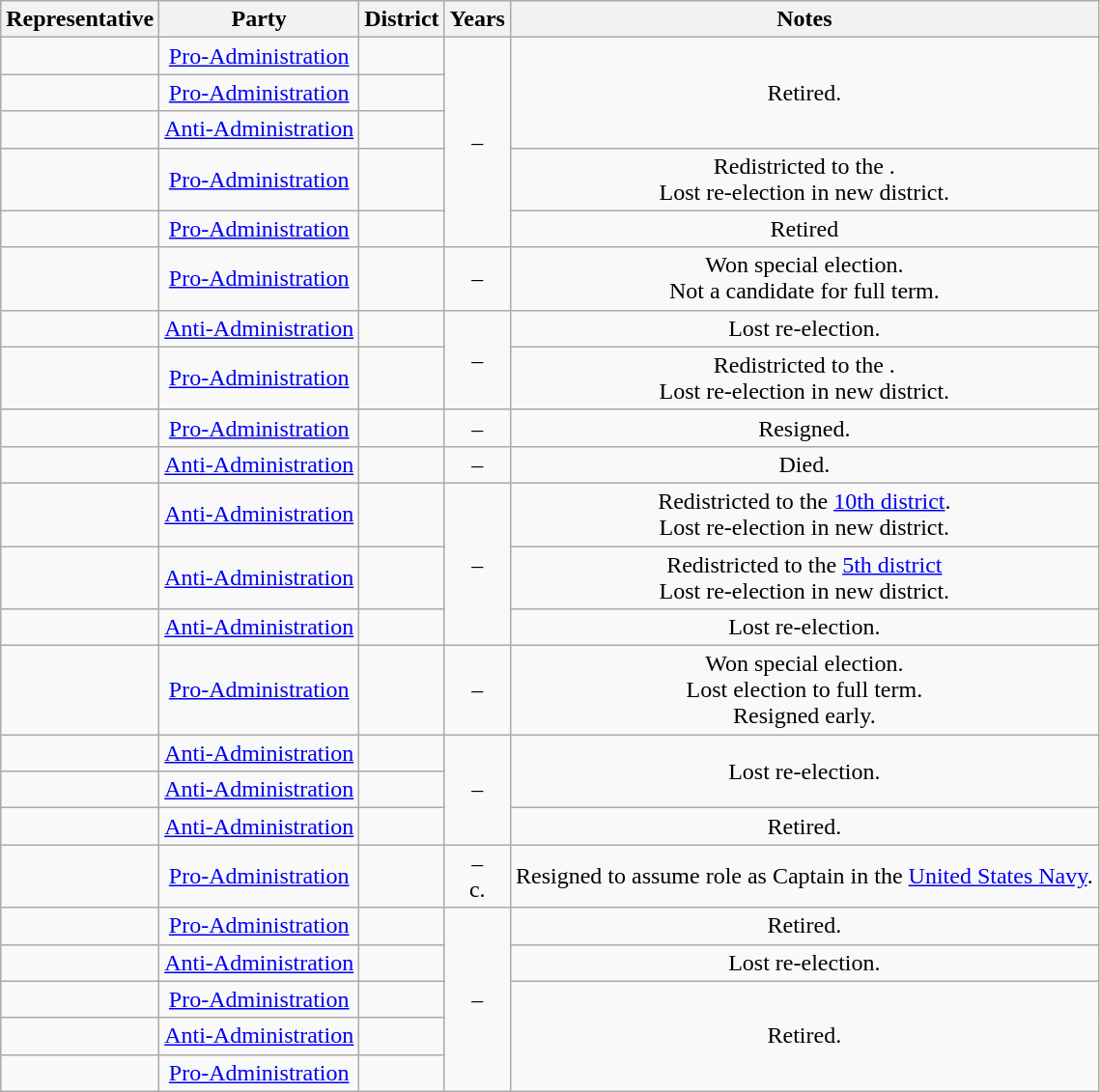<table class="wikitable sortable" style="text-align:center">
<tr valign=bottom>
<th>Representative</th>
<th>Party</th>
<th>District</th>
<th>Years</th>
<th>Notes</th>
</tr>
<tr>
<td align=left></td>
<td><a href='#'>Pro-Administration</a></td>
<td></td>
<td rowspan="5" nowrap=""> –<br></td>
<td rowspan="3">Retired.</td>
</tr>
<tr>
<td align=left></td>
<td><a href='#'>Pro-Administration</a></td>
<td></td>
</tr>
<tr>
<td align=left></td>
<td><a href='#'>Anti-Administration</a></td>
<td></td>
</tr>
<tr>
<td align=left></td>
<td><a href='#'>Pro-Administration</a></td>
<td></td>
<td>Redistricted to the .<br>Lost re-election in new district.</td>
</tr>
<tr>
<td align=left></td>
<td><a href='#'>Pro-Administration</a></td>
<td></td>
<td>Retired</td>
</tr>
<tr>
<td align=left></td>
<td><a href='#'>Pro-Administration</a></td>
<td></td>
<td nowrap> –<br></td>
<td>Won special election.<br>Not a candidate for full term.</td>
</tr>
<tr>
<td align=left></td>
<td><a href='#'>Anti-Administration</a></td>
<td></td>
<td rowspan="2" nowrap=""> –<br></td>
<td>Lost re-election.</td>
</tr>
<tr>
<td align=left></td>
<td><a href='#'>Pro-Administration</a></td>
<td></td>
<td>Redistricted to the .<br>Lost re-election in new district.</td>
</tr>
<tr>
<td align=left></td>
<td><a href='#'>Pro-Administration</a></td>
<td></td>
<td nowrap> –<br></td>
<td>Resigned.</td>
</tr>
<tr>
<td align=left></td>
<td><a href='#'>Anti-Administration</a></td>
<td></td>
<td nowrap> –<br></td>
<td>Died.</td>
</tr>
<tr>
<td align=left></td>
<td><a href='#'>Anti-Administration</a></td>
<td></td>
<td rowspan="3" nowrap=""> –<br></td>
<td>Redistricted to the <a href='#'>10th district</a>.<br>Lost re-election in new district.</td>
</tr>
<tr>
<td align=left></td>
<td><a href='#'>Anti-Administration</a></td>
<td></td>
<td>Redistricted to the <a href='#'>5th district</a><br>Lost re-election in new district.</td>
</tr>
<tr>
<td align=left></td>
<td><a href='#'>Anti-Administration</a></td>
<td></td>
<td>Lost re-election.</td>
</tr>
<tr>
<td align=left></td>
<td><a href='#'>Pro-Administration</a></td>
<td></td>
<td nowrap> –<br></td>
<td>Won special election.<br>Lost election to full term.<br>Resigned early.</td>
</tr>
<tr>
<td align=left></td>
<td><a href='#'>Anti-Administration</a></td>
<td></td>
<td rowspan="3" nowrap=""> –<br></td>
<td rowspan="2">Lost re-election.</td>
</tr>
<tr>
<td align=left></td>
<td><a href='#'>Anti-Administration</a></td>
<td></td>
</tr>
<tr>
<td align=left></td>
<td><a href='#'>Anti-Administration</a></td>
<td></td>
<td>Retired.</td>
</tr>
<tr>
<td align=left></td>
<td><a href='#'>Pro-Administration</a></td>
<td></td>
<td nowrap> –<br>c. </td>
<td>Resigned to assume role as Captain in the <a href='#'>United States Navy</a>.</td>
</tr>
<tr>
<td align=left></td>
<td><a href='#'>Pro-Administration</a></td>
<td></td>
<td rowspan="5" nowrap=""> –<br></td>
<td>Retired.</td>
</tr>
<tr>
<td align=left></td>
<td><a href='#'>Anti-Administration</a></td>
<td></td>
<td>Lost re-election.</td>
</tr>
<tr>
<td align=left></td>
<td><a href='#'>Pro-Administration</a></td>
<td></td>
<td rowspan="3">Retired.</td>
</tr>
<tr>
<td align=left></td>
<td><a href='#'>Anti-Administration</a></td>
<td></td>
</tr>
<tr>
<td align=left></td>
<td><a href='#'>Pro-Administration</a></td>
<td></td>
</tr>
</table>
